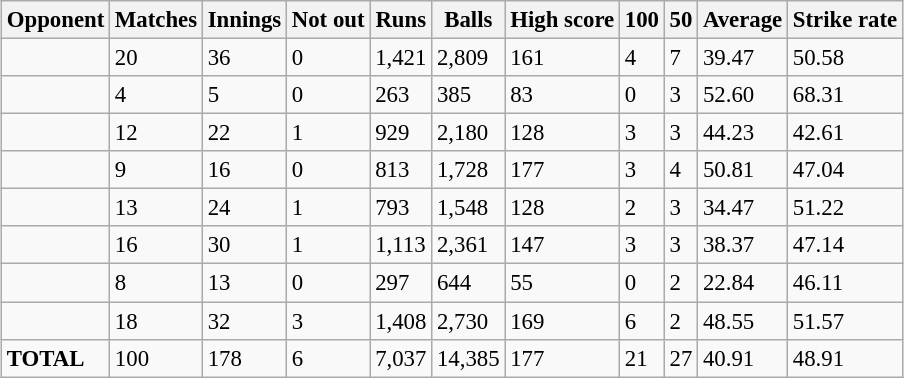<table class="wikitable sortable"  style="font-size:95%; margin:auto;">
<tr>
<th>Opponent</th>
<th>Matches</th>
<th>Innings</th>
<th>Not out</th>
<th>Runs</th>
<th>Balls</th>
<th>High score</th>
<th>100</th>
<th>50</th>
<th>Average</th>
<th>Strike rate</th>
</tr>
<tr>
<td></td>
<td>20</td>
<td>36</td>
<td>0</td>
<td>1,421</td>
<td>2,809</td>
<td>161</td>
<td>4</td>
<td>7</td>
<td>39.47</td>
<td>50.58</td>
</tr>
<tr>
<td></td>
<td>4</td>
<td>5</td>
<td>0</td>
<td>263</td>
<td>385</td>
<td>83</td>
<td>0</td>
<td>3</td>
<td>52.60</td>
<td>68.31</td>
</tr>
<tr>
<td></td>
<td>12</td>
<td>22</td>
<td>1</td>
<td>929</td>
<td>2,180</td>
<td>128</td>
<td>3</td>
<td>3</td>
<td>44.23</td>
<td>42.61</td>
</tr>
<tr>
<td></td>
<td>9</td>
<td>16</td>
<td>0</td>
<td>813</td>
<td>1,728</td>
<td>177</td>
<td>3</td>
<td>4</td>
<td>50.81</td>
<td>47.04</td>
</tr>
<tr>
<td></td>
<td>13</td>
<td>24</td>
<td>1</td>
<td>793</td>
<td>1,548</td>
<td>128</td>
<td>2</td>
<td>3</td>
<td>34.47</td>
<td>51.22</td>
</tr>
<tr>
<td></td>
<td>16</td>
<td>30</td>
<td>1</td>
<td>1,113</td>
<td>2,361</td>
<td>147</td>
<td>3</td>
<td>3</td>
<td>38.37</td>
<td>47.14</td>
</tr>
<tr>
<td></td>
<td>8</td>
<td>13</td>
<td>0</td>
<td>297</td>
<td>644</td>
<td>55</td>
<td>0</td>
<td>2</td>
<td>22.84</td>
<td>46.11</td>
</tr>
<tr>
<td></td>
<td>18</td>
<td>32</td>
<td>3</td>
<td>1,408</td>
<td>2,730</td>
<td>169</td>
<td>6</td>
<td>2</td>
<td>48.55</td>
<td>51.57</td>
</tr>
<tr class="sortbottom">
<td><strong>TOTAL</strong></td>
<td>100</td>
<td>178</td>
<td>6</td>
<td>7,037</td>
<td>14,385</td>
<td>177</td>
<td>21</td>
<td>27</td>
<td>40.91</td>
<td>48.91</td>
</tr>
</table>
